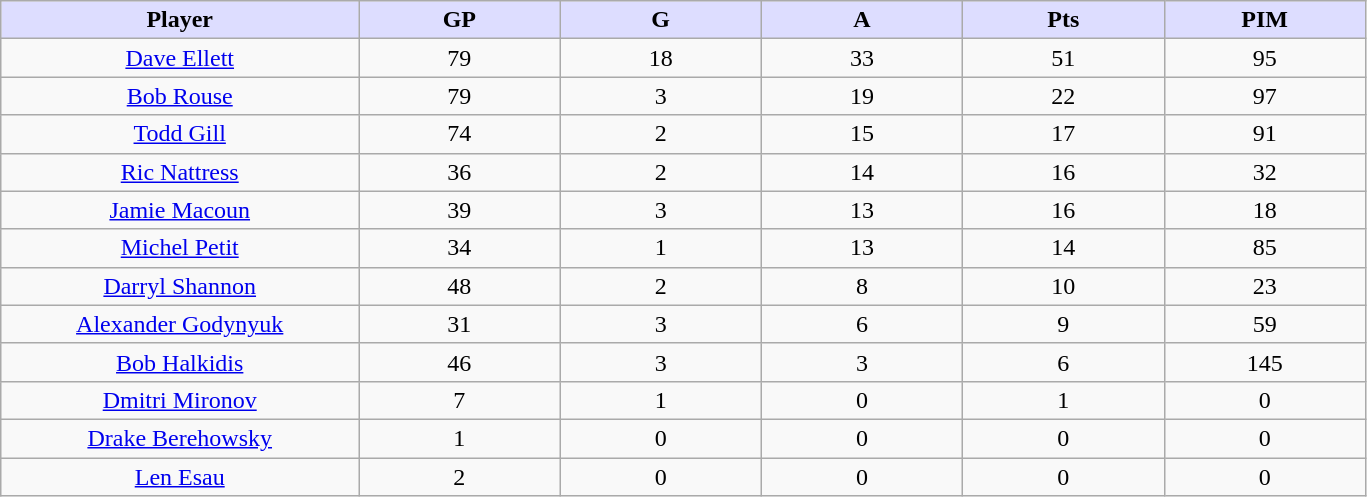<table class="wikitable sortable">
<tr>
<th style="background:#ddf; width:16%;">Player</th>
<th style="background:#ddf; width:9%;">GP</th>
<th style="background:#ddf; width:9%;">G</th>
<th style="background:#ddf; width:9%;">A</th>
<th style="background:#ddf; width:9%;">Pts</th>
<th style="background:#ddf; width:9%;">PIM</th>
</tr>
<tr style="text-align:center;">
<td><a href='#'>Dave Ellett</a></td>
<td>79</td>
<td>18</td>
<td>33</td>
<td>51</td>
<td>95</td>
</tr>
<tr style="text-align:center;">
<td><a href='#'>Bob Rouse</a></td>
<td>79</td>
<td>3</td>
<td>19</td>
<td>22</td>
<td>97</td>
</tr>
<tr style="text-align:center;">
<td><a href='#'>Todd Gill</a></td>
<td>74</td>
<td>2</td>
<td>15</td>
<td>17</td>
<td>91</td>
</tr>
<tr style="text-align:center;">
<td><a href='#'>Ric Nattress</a></td>
<td>36</td>
<td>2</td>
<td>14</td>
<td>16</td>
<td>32</td>
</tr>
<tr style="text-align:center;">
<td><a href='#'>Jamie Macoun</a></td>
<td>39</td>
<td>3</td>
<td>13</td>
<td>16</td>
<td>18</td>
</tr>
<tr style="text-align:center;">
<td><a href='#'>Michel Petit</a></td>
<td>34</td>
<td>1</td>
<td>13</td>
<td>14</td>
<td>85</td>
</tr>
<tr style="text-align:center;">
<td><a href='#'>Darryl Shannon</a></td>
<td>48</td>
<td>2</td>
<td>8</td>
<td>10</td>
<td>23</td>
</tr>
<tr style="text-align:center;">
<td><a href='#'>Alexander Godynyuk</a></td>
<td>31</td>
<td>3</td>
<td>6</td>
<td>9</td>
<td>59</td>
</tr>
<tr style="text-align:center;">
<td><a href='#'>Bob Halkidis</a></td>
<td>46</td>
<td>3</td>
<td>3</td>
<td>6</td>
<td>145</td>
</tr>
<tr style="text-align:center;">
<td><a href='#'>Dmitri Mironov</a></td>
<td>7</td>
<td>1</td>
<td>0</td>
<td>1</td>
<td>0</td>
</tr>
<tr style="text-align:center;">
<td><a href='#'>Drake Berehowsky</a></td>
<td>1</td>
<td>0</td>
<td>0</td>
<td>0</td>
<td>0</td>
</tr>
<tr style="text-align:center;">
<td><a href='#'>Len Esau</a></td>
<td>2</td>
<td>0</td>
<td>0</td>
<td>0</td>
<td>0</td>
</tr>
</table>
